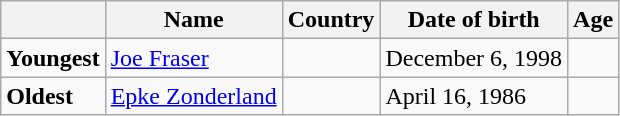<table class="wikitable">
<tr>
<th></th>
<th><strong>Name</strong></th>
<th><strong>Country</strong></th>
<th><strong>Date of birth</strong></th>
<th><strong>Age</strong></th>
</tr>
<tr>
<td><strong>Youngest</strong></td>
<td><a href='#'>Joe Fraser</a></td>
<td></td>
<td>December 6, 1998</td>
<td></td>
</tr>
<tr>
<td><strong>Oldest</strong></td>
<td><a href='#'>Epke Zonderland</a></td>
<td></td>
<td>April 16, 1986</td>
<td></td>
</tr>
</table>
